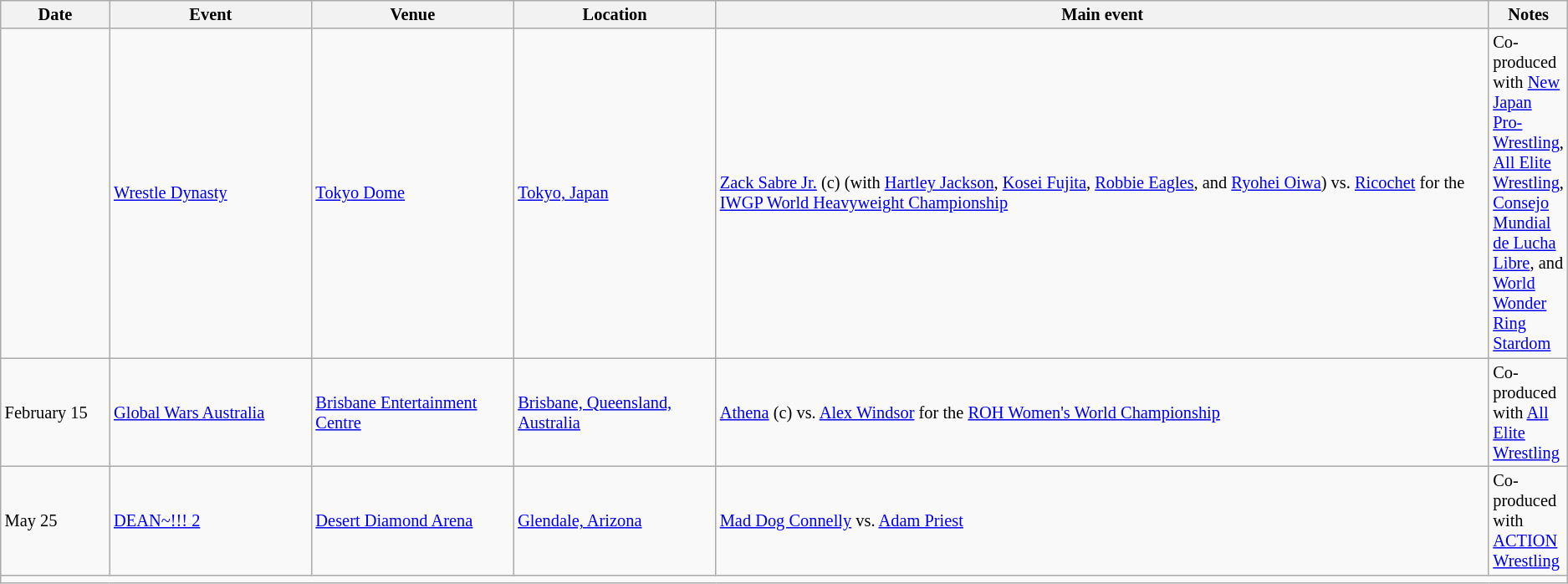<table class="sortable wikitable succession-box" style="font-size:85%;">
<tr>
<th width=7%>Date</th>
<th width=13%>Event</th>
<th width=13%>Venue</th>
<th width=13%>Location</th>
<th width=50%>Main event</th>
<th width=13%>Notes</th>
</tr>
<tr>
<td></td>
<td><a href='#'>Wrestle Dynasty</a></td>
<td><a href='#'>Tokyo Dome</a></td>
<td><a href='#'>Tokyo, Japan</a></td>
<td><a href='#'>Zack Sabre Jr.</a> (c) (with <a href='#'>Hartley Jackson</a>, <a href='#'>Kosei Fujita</a>, <a href='#'>Robbie Eagles</a>, and <a href='#'>Ryohei Oiwa</a>) vs. <a href='#'>Ricochet</a> for the <a href='#'>IWGP World Heavyweight Championship</a></td>
<td>Co-produced with <a href='#'>New Japan Pro-Wrestling</a>, <a href='#'>All Elite Wrestling</a>, <a href='#'>Consejo Mundial de Lucha Libre</a>, and <a href='#'>World Wonder Ring Stardom</a></td>
</tr>
<tr>
<td>February 15<br></td>
<td><a href='#'>Global Wars Australia</a></td>
<td><a href='#'>Brisbane Entertainment Centre</a></td>
<td><a href='#'>Brisbane, Queensland, Australia</a></td>
<td><a href='#'>Athena</a> (c) vs. <a href='#'>Alex Windsor</a> for the <a href='#'>ROH Women's World Championship</a></td>
<td>Co-produced with <a href='#'>All Elite Wrestling</a></td>
</tr>
<tr>
<td>May 25</td>
<td><a href='#'>DEAN~!!! 2</a></td>
<td><a href='#'>Desert Diamond Arena</a></td>
<td><a href='#'>Glendale, Arizona</a></td>
<td><a href='#'>Mad Dog Connelly</a> vs. <a href='#'>Adam Priest</a></td>
<td>Co-produced with <a href='#'>ACTION Wrestling</a></td>
</tr>
<tr>
<td colspan="6"></td>
</tr>
</table>
